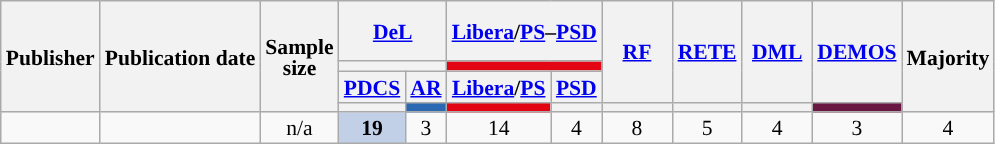<table class="wikitable tpl-blanktablele" style="text-align:center;font-size:90%;line-height:14px;">
<tr style="height:40px;">
<th rowspan="4">Publisher</th>
<th rowspan="4">Publication date</th>
<th rowspan="4">Sample<br>size</th>
<th colspan="2" class="unsortable" style="width:40px;"><a href='#'>DeL</a></th>
<th colspan="2" class="unsortable" style="width:40px;"><a href='#'>Libera</a>/<a href='#'>PS</a>–<a href='#'>PSD</a></th>
<th rowspan="3" class="unsortable" style="width:40px;"><a href='#'>RF</a></th>
<th rowspan="3" class="unsortable" style="width:40px;"><a href='#'>RETE</a></th>
<th rowspan="3" class="unsortable" style="width:40px;"><a href='#'>DML</a></th>
<th rowspan="3" class="unsortable" style="width:40px;"><a href='#'>DEMOS</a></th>
<th rowspan="4" style="width:30px;">Majority</th>
</tr>
<tr>
<th colspan="2" style="background:"></th>
<th colspan="2" style="background:#E30514;"></th>
</tr>
<tr>
<th><a href='#'>PDCS</a></th>
<th><a href='#'>AR</a></th>
<th><a href='#'>Libera</a>/<a href='#'>PS</a></th>
<th><a href='#'>PSD</a></th>
</tr>
<tr>
<th style="background:"></th>
<th style="background:#2A68B1;"></th>
<th style="background:#E30514;"></th>
<th style="background:"></th>
<th style="background:"></th>
<th style="background:"></th>
<th style="background:"></th>
<th style="background:#6B1744;"></th>
</tr>
<tr>
<td></td>
<td></td>
<td>n/a</td>
<td style="background:#C2D0E7;"><strong>19</strong></td>
<td>3</td>
<td>14</td>
<td>4</td>
<td>8</td>
<td>5</td>
<td>4</td>
<td>3</td>
<td style="background:">4</td>
</tr>
</table>
